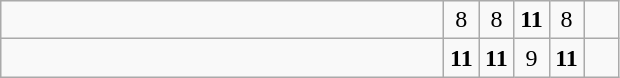<table class="wikitable">
<tr>
<td style="width:18em"></td>
<td align=center style="width:1em">8</td>
<td align=center style="width:1em">8</td>
<td align=center style="width:1em"><strong>11</strong></td>
<td align=center style="width:1em">8</td>
<td align=center style="width:1em"></td>
</tr>
<tr>
<td style="width:18em"></td>
<td align=center style="width:1em"><strong>11</strong></td>
<td align=center style="width:1em"><strong>11</strong></td>
<td align=center style="width:1em">9</td>
<td align=center style="width:1em"><strong>11</strong></td>
<td align=center style="width:1em"></td>
</tr>
</table>
